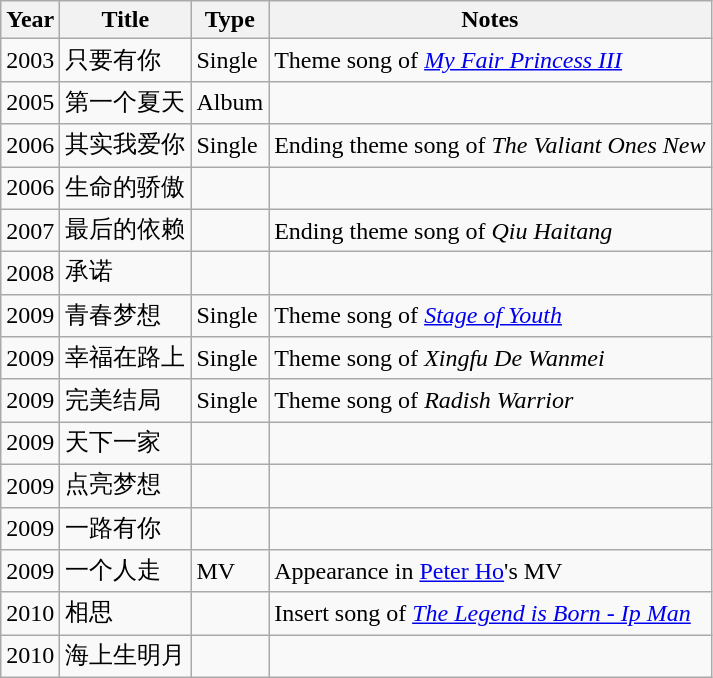<table class="wikitable sortable">
<tr>
<th>Year</th>
<th>Title</th>
<th>Type</th>
<th class="unsortable">Notes</th>
</tr>
<tr>
<td>2003</td>
<td>只要有你</td>
<td>Single</td>
<td>Theme song of <em><a href='#'>My Fair Princess III</a></em></td>
</tr>
<tr>
<td>2005</td>
<td>第一个夏天</td>
<td>Album</td>
<td></td>
</tr>
<tr>
<td>2006</td>
<td>其实我爱你</td>
<td>Single</td>
<td>Ending theme song of <em>The Valiant Ones New</em></td>
</tr>
<tr>
<td>2006</td>
<td>生命的骄傲</td>
<td></td>
<td></td>
</tr>
<tr>
<td>2007</td>
<td>最后的依赖</td>
<td></td>
<td>Ending theme song of <em>Qiu Haitang</em></td>
</tr>
<tr>
<td>2008</td>
<td>承诺</td>
<td></td>
<td></td>
</tr>
<tr>
<td>2009</td>
<td>青春梦想</td>
<td>Single</td>
<td>Theme song of <em><a href='#'>Stage of Youth</a></em></td>
</tr>
<tr>
<td>2009</td>
<td>幸福在路上</td>
<td>Single</td>
<td>Theme song of <em>Xingfu De Wanmei</em></td>
</tr>
<tr>
<td>2009</td>
<td>完美结局</td>
<td>Single</td>
<td>Theme song of <em>Radish Warrior</em></td>
</tr>
<tr>
<td>2009</td>
<td>天下一家</td>
<td></td>
<td></td>
</tr>
<tr>
<td>2009</td>
<td>点亮梦想</td>
<td></td>
<td></td>
</tr>
<tr>
<td>2009</td>
<td>一路有你</td>
<td></td>
<td></td>
</tr>
<tr>
<td>2009</td>
<td>一个人走</td>
<td>MV</td>
<td>Appearance in <a href='#'>Peter Ho</a>'s MV</td>
</tr>
<tr>
<td>2010</td>
<td>相思</td>
<td></td>
<td>Insert song of <em><a href='#'>The Legend is Born - Ip Man</a></em></td>
</tr>
<tr>
<td>2010</td>
<td>海上生明月</td>
<td></td>
<td></td>
</tr>
</table>
